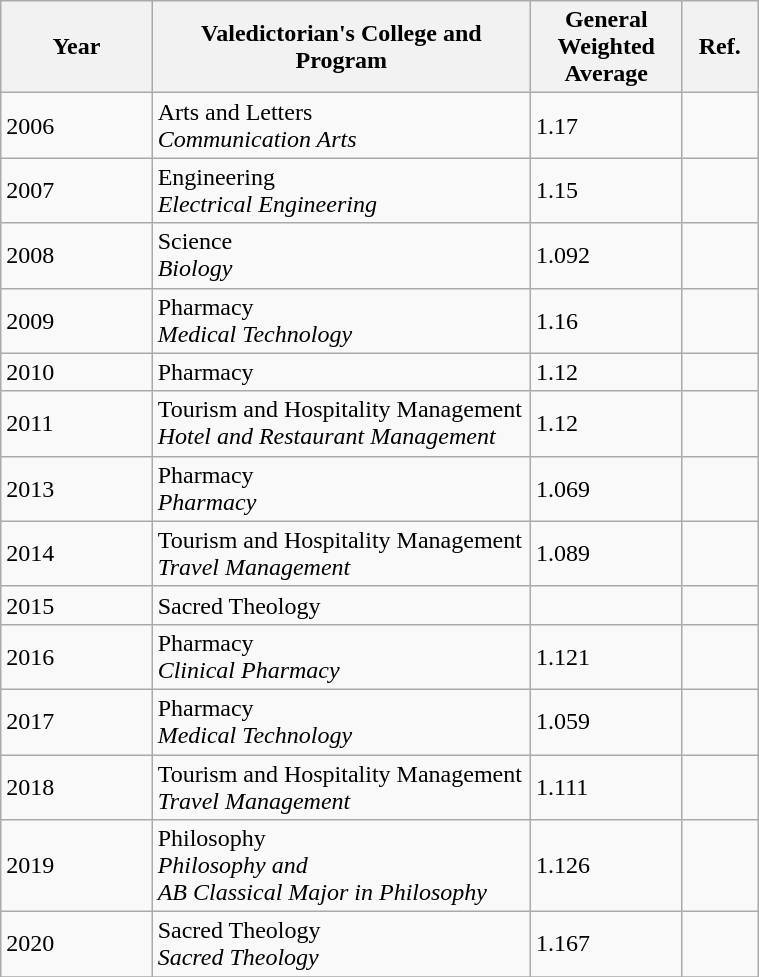<table class="wikitable" width="40%" style="font-size: 95% style="text-align:center">
<tr>
<th width='20%'>Year</th>
<th width='50%'>Valedictorian's College and Program</th>
<th width='20%'>General Weighted Average</th>
<th width='10%'>Ref.</th>
</tr>
<tr>
<td>2006</td>
<td>Arts and Letters <br> <em>Communication Arts</em></td>
<td>1.17</td>
<td></td>
</tr>
<tr>
<td>2007</td>
<td>Engineering <br> <em>Electrical Engineering</em></td>
<td>1.15</td>
<td></td>
</tr>
<tr>
<td>2008</td>
<td>Science <br> <em>Biology</em></td>
<td>1.092</td>
<td></td>
</tr>
<tr>
<td>2009</td>
<td>Pharmacy <br> <em>Medical Technology</em></td>
<td>1.16</td>
<td></td>
</tr>
<tr>
<td>2010</td>
<td>Pharmacy</td>
<td>1.12</td>
<td></td>
</tr>
<tr>
<td>2011</td>
<td>Tourism and Hospitality Management <br> <em>Hotel and Restaurant Management</em></td>
<td>1.12</td>
<td></td>
</tr>
<tr>
<td>2013</td>
<td>Pharmacy <br> <em>Pharmacy</em></td>
<td>1.069</td>
<td></td>
</tr>
<tr>
<td>2014</td>
<td>Tourism and Hospitality Management <br> <em>Travel Management</em></td>
<td>1.089</td>
<td></td>
</tr>
<tr>
<td>2015</td>
<td>Sacred Theology</td>
<td></td>
<td></td>
</tr>
<tr>
<td>2016</td>
<td>Pharmacy <br> <em>Clinical Pharmacy</em></td>
<td>1.121</td>
<td></td>
</tr>
<tr>
<td>2017</td>
<td>Pharmacy <br> <em>Medical Technology</em></td>
<td>1.059</td>
<td></td>
</tr>
<tr>
<td>2018</td>
<td>Tourism and Hospitality Management <br> <em>Travel Management</em></td>
<td>1.111</td>
<td></td>
</tr>
<tr>
<td>2019</td>
<td>Philosophy <br> <em>Philosophy and <br> AB Classical Major in Philosophy</em></td>
<td>1.126</td>
<td></td>
</tr>
<tr>
<td>2020</td>
<td>Sacred Theology <br> <em>Sacred Theology</em></td>
<td>1.167</td>
<td></td>
</tr>
<tr>
</tr>
</table>
